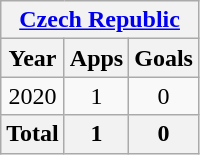<table class="wikitable" style="text-align:center">
<tr>
<th colspan=3><a href='#'>Czech Republic</a></th>
</tr>
<tr>
<th>Year</th>
<th>Apps</th>
<th>Goals</th>
</tr>
<tr>
<td>2020</td>
<td>1</td>
<td>0</td>
</tr>
<tr>
<th>Total</th>
<th>1</th>
<th>0</th>
</tr>
</table>
